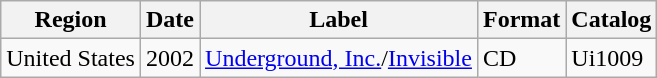<table class="wikitable">
<tr>
<th>Region</th>
<th>Date</th>
<th>Label</th>
<th>Format</th>
<th>Catalog</th>
</tr>
<tr>
<td>United States</td>
<td>2002</td>
<td><a href='#'>Underground, Inc.</a>/<a href='#'>Invisible</a></td>
<td>CD</td>
<td>Ui1009</td>
</tr>
</table>
